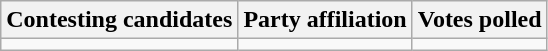<table class="wikitable sortable">
<tr>
<th>Contesting candidates</th>
<th>Party affiliation</th>
<th>Votes polled</th>
</tr>
<tr>
<td></td>
<td></td>
<td></td>
</tr>
</table>
